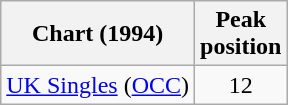<table class="wikitable sortable plainrowheaders" style="text-align:center" style="width:24em;">
<tr>
<th>Chart (1994)</th>
<th>Peak<br>position</th>
</tr>
<tr>
<td><a href='#'>UK Singles</a> (<a href='#'>OCC</a>)</td>
<td align="center">12</td>
</tr>
</table>
